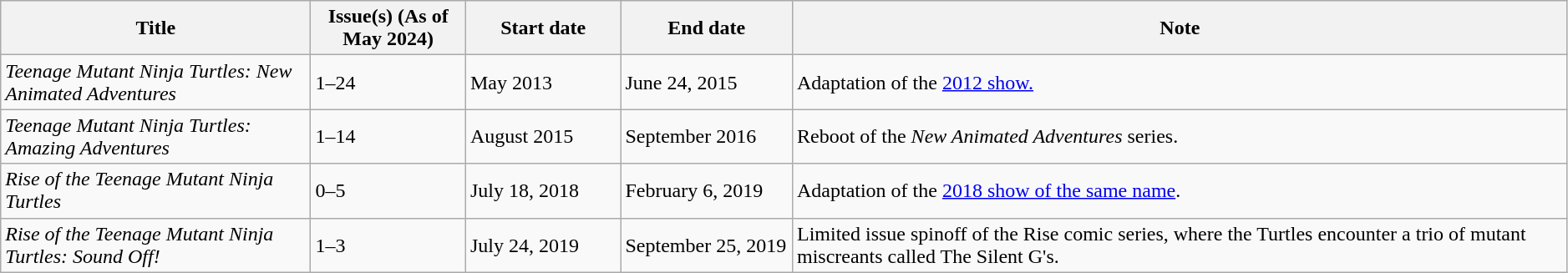<table class="wikitable" width="99%">
<tr>
<th scope="col" width="10%" align="center">Title</th>
<th scope="col" width="5%" align="center">Issue(s) (As of May 2024)</th>
<th scope="col" width="5%" align="center">Start date</th>
<th scope="col" width="5%" align="center">End date</th>
<th scope="col" width="25%" align="center">Note</th>
</tr>
<tr>
<td><em>Teenage Mutant Ninja Turtles: New Animated Adventures</em></td>
<td>1–24</td>
<td>May 2013</td>
<td>June 24, 2015</td>
<td>Adaptation of the <a href='#'>2012 show.</a></td>
</tr>
<tr>
<td><em>Teenage Mutant Ninja Turtles: Amazing Adventures</em></td>
<td>1–14</td>
<td>August 2015</td>
<td>September 2016</td>
<td>Reboot of the <em>New Animated Adventures</em> series.</td>
</tr>
<tr>
<td><em>Rise of the Teenage Mutant Ninja Turtles</em></td>
<td>0–5</td>
<td>July 18, 2018</td>
<td>February 6, 2019</td>
<td>Adaptation of the <a href='#'>2018 show of the same name</a>.</td>
</tr>
<tr>
<td><em>Rise of the Teenage Mutant Ninja Turtles: Sound Off!</em></td>
<td>1–3</td>
<td>July 24, 2019</td>
<td>September 25, 2019</td>
<td>Limited issue spinoff of the Rise comic series, where the Turtles encounter a trio of mutant miscreants called The Silent G's.</td>
</tr>
</table>
